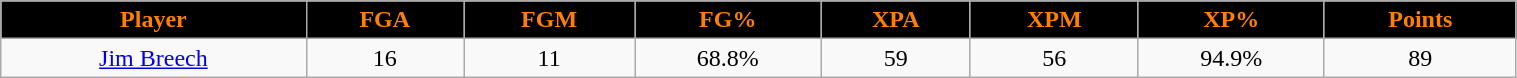<table class="wikitable" width="80%">
<tr align="center"  style="background:#000000;color:#FF7F00;">
<td><strong>Player</strong></td>
<td><strong>FGA</strong></td>
<td><strong>FGM</strong></td>
<td><strong>FG%</strong></td>
<td><strong>XPA</strong></td>
<td><strong>XPM</strong></td>
<td><strong>XP%</strong></td>
<td><strong>Points</strong></td>
</tr>
<tr align="center" bgcolor="">
<td><a href='#'>Jim Breech</a></td>
<td>16</td>
<td>11</td>
<td>68.8%</td>
<td>59</td>
<td>56</td>
<td>94.9%</td>
<td>89</td>
</tr>
</table>
